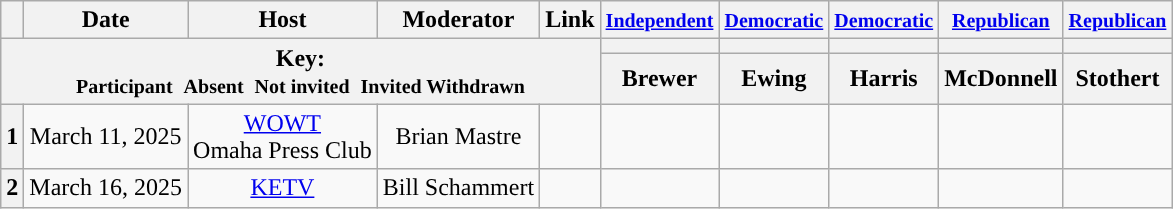<table class="wikitable" style="text-align:center;">
<tr>
<th scope="col"></th>
<th scope="col">Date</th>
<th scope="col">Host</th>
<th scope="col">Moderator</th>
<th scope="col">Link</th>
<th scope="col"><small><a href='#'>Independent</a></small></th>
<th scope="col"><small><a href='#'>Democratic</a></small></th>
<th scope="col"><small><a href='#'>Democratic</a></small></th>
<th scope="col"><small><a href='#'>Republican</a></small></th>
<th scope="col"><small><a href='#'>Republican</a></small></th>
</tr>
<tr>
<th colspan="5" rowspan="2">Key:<br> <small>Participant </small>  <small>Absent </small>  <small>Not invited </small>  <small>Invited  Withdrawn</small></th>
<th scope="col" style="background:"></th>
<th scope="col" style="background:"></th>
<th scope="col" style="background:"></th>
<th scope="col" style="background:"></th>
<th scope="col" style="background:"></th>
</tr>
<tr>
<th scope="col">Brewer</th>
<th scope="col">Ewing</th>
<th scope="col">Harris</th>
<th scope="col">McDonnell</th>
<th scope="col">Stothert</th>
</tr>
<tr>
<th>1</th>
<td style="white-space:nowrap;">March 11, 2025</td>
<td style="white-space:nowrap;"><a href='#'>WOWT</a><br>Omaha Press Club</td>
<td style="white-space:nowrap;">Brian Mastre</td>
<td style="white-space:nowrap;"></td>
<td></td>
<td></td>
<td></td>
<td></td>
<td></td>
</tr>
<tr>
<th>2</th>
<td style="white-space:nowrap;">March 16, 2025</td>
<td style="white-space:nowrap;"><a href='#'>KETV</a></td>
<td style="white-space:nowrap;">Bill Schammert</td>
<td style="white-space:nowrap;"></td>
<td></td>
<td></td>
<td></td>
<td></td>
<td></td>
</tr>
</table>
